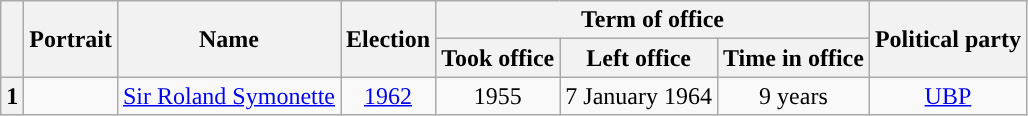<table class=wikitable style=text-align:center>
<tr>
<th rowspan=2></th>
<th rowspan=2>Portrait</th>
<th rowspan=2>Name<br></th>
<th rowspan=2>Election</th>
<th colspan=3>Term of office</th>
<th rowspan=2>Political party</th>
</tr>
<tr>
<th>Took office</th>
<th>Left office</th>
<th>Time in office</th>
</tr>
<tr>
<th style="background:">1</th>
<td></td>
<td><a href='#'>Sir Roland Symonette</a><br></td>
<td><a href='#'>1962</a></td>
<td>1955</td>
<td>7 January 1964</td>
<td>9 years</td>
<td><a href='#'>UBP</a></td>
</tr>
</table>
